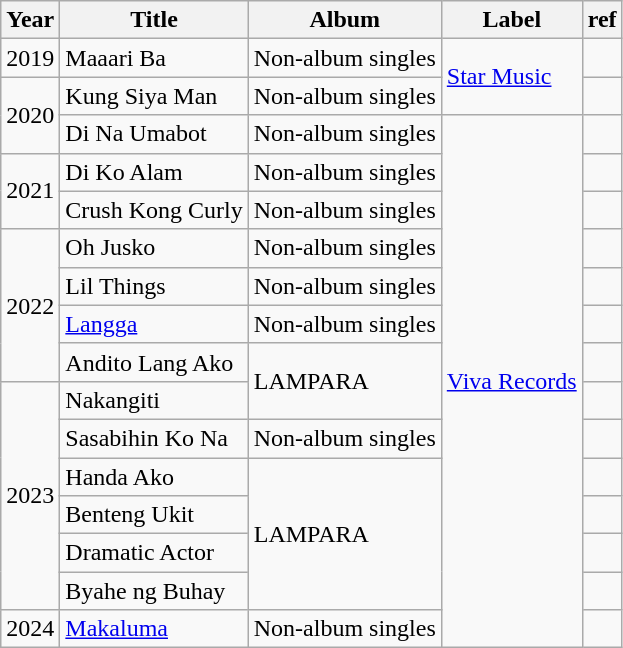<table class="wikitable">
<tr>
<th>Year</th>
<th>Title</th>
<th>Album</th>
<th>Label</th>
<th>ref</th>
</tr>
<tr>
<td>2019</td>
<td>Maaari Ba</td>
<td>Non-album singles</td>
<td rowspan="2"><a href='#'>Star Music</a></td>
<td></td>
</tr>
<tr>
<td rowspan="2">2020</td>
<td>Kung Siya Man</td>
<td>Non-album singles</td>
<td></td>
</tr>
<tr>
<td>Di Na Umabot</td>
<td>Non-album singles</td>
<td rowspan="14"><a href='#'>Viva Records</a></td>
</tr>
<tr>
<td rowspan="2">2021</td>
<td>Di Ko Alam</td>
<td>Non-album singles</td>
<td></td>
</tr>
<tr>
<td>Crush Kong Curly</td>
<td>Non-album singles</td>
<td></td>
</tr>
<tr>
<td rowspan="4">2022</td>
<td>Oh Jusko</td>
<td>Non-album singles</td>
<td></td>
</tr>
<tr>
<td>Lil Things</td>
<td>Non-album singles</td>
<td></td>
</tr>
<tr>
<td><a href='#'>Langga</a></td>
<td>Non-album singles</td>
<td></td>
</tr>
<tr>
<td>Andito Lang Ako</td>
<td rowspan="2">LAMPARA</td>
<td></td>
</tr>
<tr>
<td rowspan="6">2023</td>
<td>Nakangiti</td>
<td></td>
</tr>
<tr>
<td>Sasabihin Ko Na</td>
<td>Non-album singles</td>
<td></td>
</tr>
<tr>
<td>Handa Ako</td>
<td rowspan="4">LAMPARA</td>
<td></td>
</tr>
<tr>
<td>Benteng Ukit</td>
<td></td>
</tr>
<tr>
<td>Dramatic Actor</td>
<td></td>
</tr>
<tr>
<td>Byahe ng Buhay</td>
<td></td>
</tr>
<tr>
<td>2024</td>
<td><a href='#'>Makaluma</a></td>
<td>Non-album singles</td>
<td></td>
</tr>
</table>
